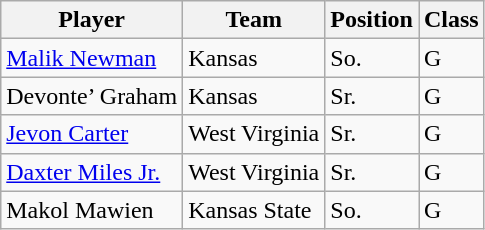<table class="wikitable">
<tr>
<th>Player</th>
<th>Team</th>
<th>Position</th>
<th>Class</th>
</tr>
<tr>
<td><a href='#'>Malik Newman</a></td>
<td>Kansas</td>
<td>So.</td>
<td>G</td>
</tr>
<tr>
<td>Devonte’ Graham</td>
<td>Kansas</td>
<td>Sr.</td>
<td>G</td>
</tr>
<tr>
<td><a href='#'>Jevon Carter</a></td>
<td>West Virginia</td>
<td>Sr.</td>
<td>G</td>
</tr>
<tr>
<td><a href='#'>Daxter Miles Jr.</a></td>
<td>West Virginia</td>
<td>Sr.</td>
<td>G</td>
</tr>
<tr>
<td>Makol Mawien</td>
<td>Kansas State</td>
<td>So.</td>
<td>G</td>
</tr>
</table>
